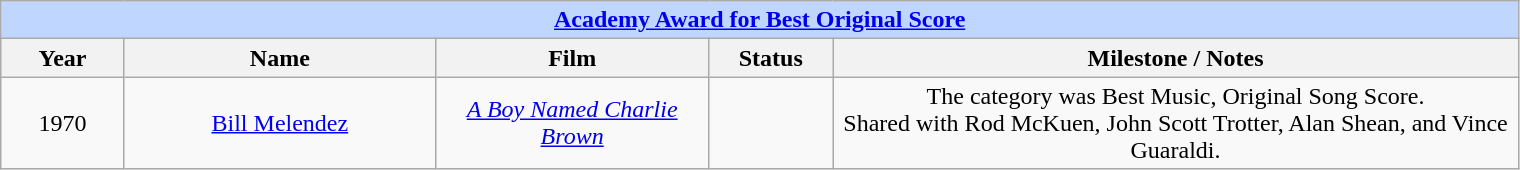<table class="wikitable" style="text-align: center">
<tr ---- bgcolor="#bfd7ff">
<td colspan=7 align=center><strong><a href='#'>Academy Award for Best Original Score</a></strong></td>
</tr>
<tr ---- bgcolor="#ebf5ff">
<th width="75">Year</th>
<th width="200">Name</th>
<th width="175">Film</th>
<th width="75">Status</th>
<th width="450">Milestone / Notes</th>
</tr>
<tr>
<td style="text-align: center">1970</td>
<td><a href='#'>Bill Melendez</a></td>
<td><em><a href='#'>A Boy Named Charlie Brown</a></em></td>
<td></td>
<td>The category was Best Music, Original Song Score.<br>Shared with Rod McKuen, John Scott Trotter, Alan Shean, and Vince Guaraldi.</td>
</tr>
</table>
